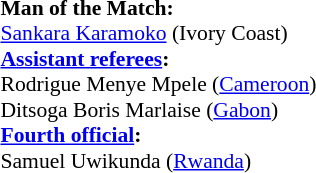<table style="width:100%; font-size:90%;">
<tr>
<td><br><strong>Man of the Match:</strong>
<br><a href='#'>Sankara Karamoko</a> (Ivory Coast)<br><strong><a href='#'>Assistant referees</a>:</strong>
<br>Rodrigue Menye Mpele (<a href='#'>Cameroon</a>)
<br>Ditsoga Boris Marlaise (<a href='#'>Gabon</a>)
<br><strong><a href='#'>Fourth official</a>:</strong>
<br>Samuel Uwikunda (<a href='#'>Rwanda</a>)</td>
</tr>
</table>
